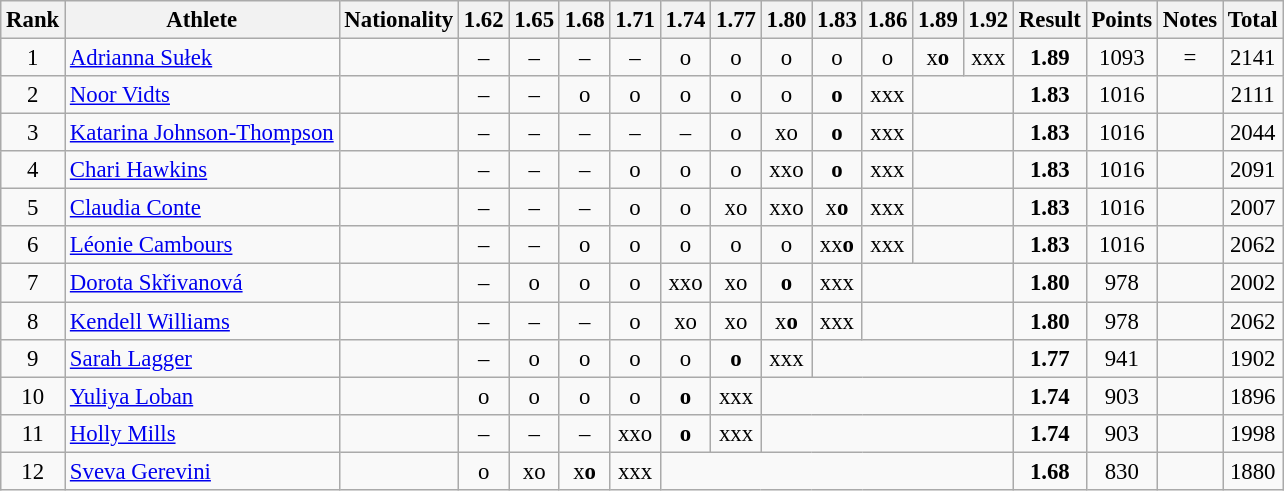<table class="wikitable sortable" style="text-align:center; font-size:95%">
<tr>
<th>Rank</th>
<th>Athlete</th>
<th>Nationality</th>
<th>1.62</th>
<th>1.65</th>
<th>1.68</th>
<th>1.71</th>
<th>1.74</th>
<th>1.77</th>
<th>1.80</th>
<th>1.83</th>
<th>1.86</th>
<th>1.89</th>
<th>1.92</th>
<th>Result</th>
<th>Points</th>
<th>Notes</th>
<th>Total</th>
</tr>
<tr>
<td>1</td>
<td align="left"><a href='#'>Adrianna Sułek</a></td>
<td align=left></td>
<td>–</td>
<td>–</td>
<td>–</td>
<td>–</td>
<td>o</td>
<td>o</td>
<td>o</td>
<td>o</td>
<td>o</td>
<td>x<strong>o</strong></td>
<td>xxx</td>
<td><strong>1.89</strong></td>
<td>1093</td>
<td>=</td>
<td>2141</td>
</tr>
<tr>
<td>2</td>
<td align="left"><a href='#'>Noor Vidts</a></td>
<td align=left></td>
<td>–</td>
<td>–</td>
<td>o</td>
<td>o</td>
<td>o</td>
<td>o</td>
<td>o</td>
<td><strong>o</strong></td>
<td>xxx</td>
<td colspan=2></td>
<td><strong>1.83</strong></td>
<td>1016</td>
<td></td>
<td>2111</td>
</tr>
<tr>
<td>3</td>
<td align="left"><a href='#'>Katarina Johnson-Thompson</a></td>
<td align=left></td>
<td>–</td>
<td>–</td>
<td>–</td>
<td>–</td>
<td>–</td>
<td>o</td>
<td>xo</td>
<td><strong>o</strong></td>
<td>xxx</td>
<td colspan=2></td>
<td><strong>1.83</strong></td>
<td>1016</td>
<td></td>
<td>2044</td>
</tr>
<tr>
<td>4</td>
<td align="left"><a href='#'>Chari Hawkins</a></td>
<td align=left></td>
<td>–</td>
<td>–</td>
<td>–</td>
<td>o</td>
<td>o</td>
<td>o</td>
<td>xxo</td>
<td><strong>o</strong></td>
<td>xxx</td>
<td colspan=2></td>
<td><strong>1.83</strong></td>
<td>1016</td>
<td></td>
<td>2091</td>
</tr>
<tr>
<td>5</td>
<td align="left"><a href='#'>Claudia Conte</a></td>
<td align=left></td>
<td>–</td>
<td>–</td>
<td>–</td>
<td>o</td>
<td>o</td>
<td>xo</td>
<td>xxo</td>
<td>x<strong>o</strong></td>
<td>xxx</td>
<td colspan=2></td>
<td><strong>1.83</strong></td>
<td>1016</td>
<td></td>
<td>2007</td>
</tr>
<tr>
<td>6</td>
<td align="left"><a href='#'>Léonie Cambours</a></td>
<td align=left></td>
<td>–</td>
<td>–</td>
<td>o</td>
<td>o</td>
<td>o</td>
<td>o</td>
<td>o</td>
<td>xx<strong>o</strong></td>
<td>xxx</td>
<td colspan=2></td>
<td><strong>1.83</strong></td>
<td>1016</td>
<td></td>
<td>2062</td>
</tr>
<tr>
<td>7</td>
<td align="left"><a href='#'>Dorota Skřivanová</a></td>
<td align=left></td>
<td>–</td>
<td>o</td>
<td>o</td>
<td>o</td>
<td>xxo</td>
<td>xo</td>
<td><strong>o</strong></td>
<td>xxx</td>
<td colspan=3></td>
<td><strong>1.80</strong></td>
<td>978</td>
<td></td>
<td>2002</td>
</tr>
<tr>
<td>8</td>
<td align="left"><a href='#'>Kendell Williams</a></td>
<td align=left></td>
<td>–</td>
<td>–</td>
<td>–</td>
<td>o</td>
<td>xo</td>
<td>xo</td>
<td>x<strong>o</strong></td>
<td>xxx</td>
<td colspan=3></td>
<td><strong>1.80</strong></td>
<td>978</td>
<td></td>
<td>2062</td>
</tr>
<tr>
<td>9</td>
<td align="left"><a href='#'>Sarah Lagger</a></td>
<td align=left></td>
<td>–</td>
<td>o</td>
<td>o</td>
<td>o</td>
<td>o</td>
<td><strong>o</strong></td>
<td>xxx</td>
<td colspan=4></td>
<td><strong>1.77</strong></td>
<td>941</td>
<td></td>
<td>1902</td>
</tr>
<tr>
<td>10</td>
<td align="left"><a href='#'>Yuliya Loban</a></td>
<td align=left></td>
<td>o</td>
<td>o</td>
<td>o</td>
<td>o</td>
<td><strong>o</strong></td>
<td>xxx</td>
<td colspan=5></td>
<td><strong>1.74</strong></td>
<td>903</td>
<td></td>
<td>1896</td>
</tr>
<tr>
<td>11</td>
<td align="left"><a href='#'>Holly Mills</a></td>
<td align=left></td>
<td>–</td>
<td>–</td>
<td>–</td>
<td>xxo</td>
<td><strong>o</strong></td>
<td>xxx</td>
<td colspan=5></td>
<td><strong>1.74</strong></td>
<td>903</td>
<td></td>
<td>1998</td>
</tr>
<tr>
<td>12</td>
<td align="left"><a href='#'>Sveva Gerevini</a></td>
<td align=left></td>
<td>o</td>
<td>xo</td>
<td>x<strong>o</strong></td>
<td>xxx</td>
<td colspan=7></td>
<td><strong>1.68</strong></td>
<td>830</td>
<td></td>
<td>1880</td>
</tr>
</table>
